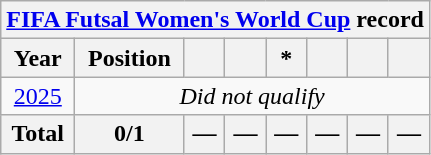<table class="wikitable" style="text-align: center;">
<tr>
<th colspan="8"><a href='#'>FIFA Futsal Women's World Cup</a> record</th>
</tr>
<tr>
<th>Year</th>
<th>Position</th>
<th></th>
<th></th>
<th>*</th>
<th></th>
<th></th>
<th></th>
</tr>
<tr>
<td> <a href='#'>2025</a></td>
<td colspan="7"><em>Did not qualify</em></td>
</tr>
<tr>
<th>Total</th>
<th>0/1</th>
<th>—</th>
<th>—</th>
<th>—</th>
<th>—</th>
<th>—</th>
<th>—</th>
</tr>
</table>
